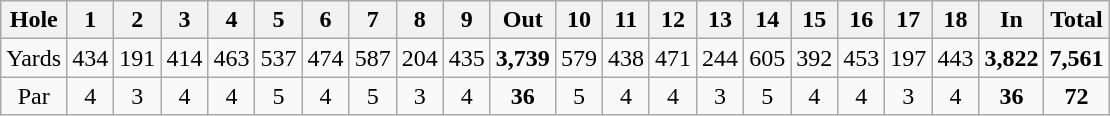<table class="wikitable" style="text-align:center">
<tr>
<th align="left">Hole</th>
<th>1</th>
<th>2</th>
<th>3</th>
<th>4</th>
<th>5</th>
<th>6</th>
<th>7</th>
<th>8</th>
<th>9</th>
<th>Out</th>
<th>10</th>
<th>11</th>
<th>12</th>
<th>13</th>
<th>14</th>
<th>15</th>
<th>16</th>
<th>17</th>
<th>18</th>
<th>In</th>
<th>Total</th>
</tr>
<tr>
<td align="center">Yards</td>
<td>434</td>
<td>191</td>
<td>414</td>
<td>463</td>
<td>537</td>
<td>474</td>
<td>587</td>
<td>204</td>
<td>435</td>
<td><strong>3,739</strong></td>
<td>579</td>
<td>438</td>
<td>471</td>
<td>244</td>
<td>605</td>
<td>392</td>
<td>453</td>
<td>197</td>
<td>443</td>
<td><strong>3,822</strong></td>
<td><strong>7,561</strong></td>
</tr>
<tr>
<td align="center">Par</td>
<td>4</td>
<td>3</td>
<td>4</td>
<td>4</td>
<td>5</td>
<td>4</td>
<td>5</td>
<td>3</td>
<td>4</td>
<td><strong>36</strong></td>
<td>5</td>
<td>4</td>
<td>4</td>
<td>3</td>
<td>5</td>
<td>4</td>
<td>4</td>
<td>3</td>
<td>4</td>
<td><strong>36</strong></td>
<td><strong>72</strong></td>
</tr>
</table>
